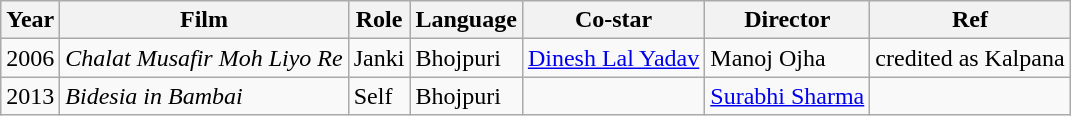<table class="wikitable sortable">
<tr>
<th>Year</th>
<th>Film</th>
<th>Role</th>
<th>Language</th>
<th>Co-star</th>
<th>Director</th>
<th>Ref</th>
</tr>
<tr>
<td>2006</td>
<td><em>Chalat Musafir Moh Liyo Re</em></td>
<td>Janki</td>
<td>Bhojpuri</td>
<td><a href='#'>Dinesh Lal Yadav</a></td>
<td>Manoj Ojha</td>
<td>credited as Kalpana</td>
</tr>
<tr>
<td>2013</td>
<td><em>Bidesia in Bambai</em></td>
<td>Self</td>
<td>Bhojpuri</td>
<td></td>
<td><a href='#'>Surabhi Sharma</a></td>
<td></td>
</tr>
</table>
